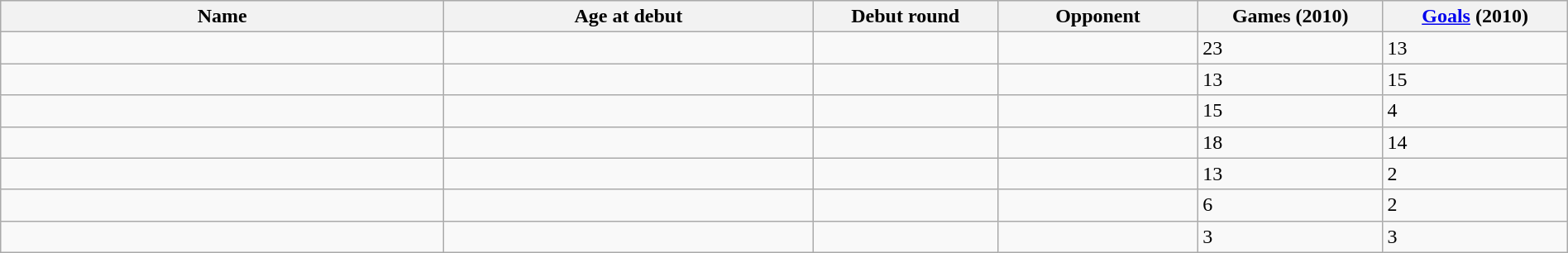<table class="wikitable sortable" style="width:100%;">
<tr style="background:#efefef;">
<th style="width:12%;">Name</th>
<th style="width:10%;">Age at debut</th>
<th width=5%>Debut round</th>
<th width=5%>Opponent</th>
<th width=5%>Games (2010)</th>
<th width=5%><a href='#'>Goals</a> (2010)</th>
</tr>
<tr>
<td></td>
<td></td>
<td></td>
<td></td>
<td>23</td>
<td>13</td>
</tr>
<tr>
<td></td>
<td></td>
<td></td>
<td></td>
<td>13</td>
<td>15</td>
</tr>
<tr>
<td></td>
<td></td>
<td></td>
<td></td>
<td>15</td>
<td>4</td>
</tr>
<tr>
<td></td>
<td></td>
<td></td>
<td></td>
<td>18</td>
<td>14</td>
</tr>
<tr>
<td></td>
<td></td>
<td></td>
<td></td>
<td>13</td>
<td>2</td>
</tr>
<tr>
<td></td>
<td></td>
<td></td>
<td></td>
<td>6</td>
<td>2</td>
</tr>
<tr>
<td></td>
<td></td>
<td></td>
<td></td>
<td>3</td>
<td>3</td>
</tr>
</table>
